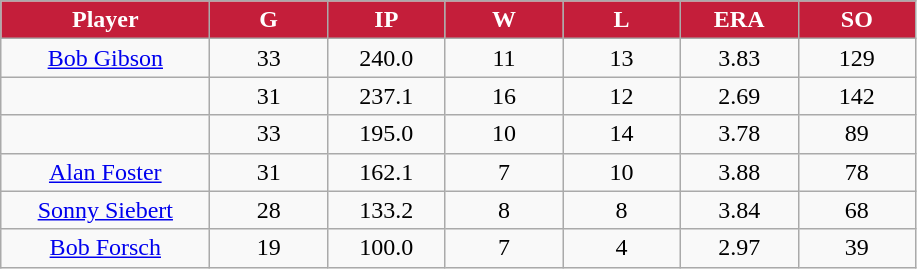<table class="wikitable sortable">
<tr>
<th style="background:#c41e3a;color:white;" width="16%">Player</th>
<th style="background:#c41e3a;color:white;" width="9%">G</th>
<th style="background:#c41e3a;color:white;" width="9%">IP</th>
<th style="background:#c41e3a;color:white;" width="9%">W</th>
<th style="background:#c41e3a;color:white;" width="9%">L</th>
<th style="background:#c41e3a;color:white;" width="9%">ERA</th>
<th style="background:#c41e3a;color:white;" width="9%">SO</th>
</tr>
<tr align="center">
<td><a href='#'>Bob Gibson</a></td>
<td>33</td>
<td>240.0</td>
<td>11</td>
<td>13</td>
<td>3.83</td>
<td>129</td>
</tr>
<tr align=center>
<td></td>
<td>31</td>
<td>237.1</td>
<td>16</td>
<td>12</td>
<td>2.69</td>
<td>142</td>
</tr>
<tr align="center">
<td></td>
<td>33</td>
<td>195.0</td>
<td>10</td>
<td>14</td>
<td>3.78</td>
<td>89</td>
</tr>
<tr align="center">
<td><a href='#'>Alan Foster</a></td>
<td>31</td>
<td>162.1</td>
<td>7</td>
<td>10</td>
<td>3.88</td>
<td>78</td>
</tr>
<tr align=center>
<td><a href='#'>Sonny Siebert</a></td>
<td>28</td>
<td>133.2</td>
<td>8</td>
<td>8</td>
<td>3.84</td>
<td>68</td>
</tr>
<tr align=center>
<td><a href='#'>Bob Forsch</a></td>
<td>19</td>
<td>100.0</td>
<td>7</td>
<td>4</td>
<td>2.97</td>
<td>39</td>
</tr>
</table>
